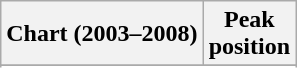<table class="wikitable sortable plainrowheaders" style="text-align:center">
<tr>
<th scope="col">Chart (2003–2008)</th>
<th scope="col">Peak<br>position</th>
</tr>
<tr>
</tr>
<tr>
</tr>
<tr>
</tr>
<tr>
</tr>
<tr>
</tr>
</table>
